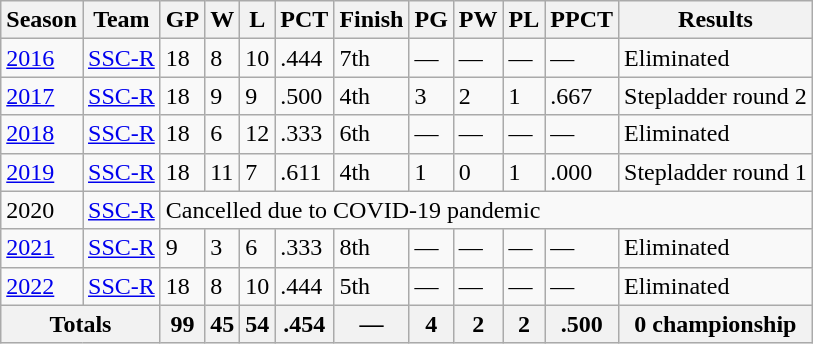<table class="wikitable">
<tr>
<th>Season</th>
<th>Team</th>
<th>GP</th>
<th>W</th>
<th>L</th>
<th>PCT</th>
<th>Finish</th>
<th>PG</th>
<th>PW</th>
<th>PL</th>
<th>PPCT</th>
<th>Results</th>
</tr>
<tr>
<td><a href='#'>2016</a></td>
<td><a href='#'>SSC-R</a></td>
<td>18</td>
<td>8</td>
<td>10</td>
<td>.444</td>
<td>7th</td>
<td>—</td>
<td>—</td>
<td>—</td>
<td>—</td>
<td>Eliminated</td>
</tr>
<tr>
<td><a href='#'>2017</a></td>
<td><a href='#'>SSC-R</a></td>
<td>18</td>
<td>9</td>
<td>9</td>
<td>.500</td>
<td>4th</td>
<td>3</td>
<td>2</td>
<td>1</td>
<td>.667</td>
<td>Stepladder round 2</td>
</tr>
<tr>
<td><a href='#'>2018</a></td>
<td><a href='#'>SSC-R</a></td>
<td>18</td>
<td>6</td>
<td>12</td>
<td>.333</td>
<td>6th</td>
<td>—</td>
<td>—</td>
<td>—</td>
<td>—</td>
<td>Eliminated</td>
</tr>
<tr>
<td><a href='#'>2019</a></td>
<td><a href='#'>SSC-R</a></td>
<td>18</td>
<td>11</td>
<td>7</td>
<td>.611</td>
<td>4th</td>
<td>1</td>
<td>0</td>
<td>1</td>
<td>.000</td>
<td>Stepladder round 1</td>
</tr>
<tr>
<td>2020</td>
<td><a href='#'>SSC-R</a></td>
<td colspan="10">Cancelled due to COVID-19 pandemic</td>
</tr>
<tr>
<td><a href='#'>2021</a></td>
<td><a href='#'>SSC-R</a></td>
<td>9</td>
<td>3</td>
<td>6</td>
<td>.333</td>
<td>8th</td>
<td>—</td>
<td>—</td>
<td>—</td>
<td>—</td>
<td>Eliminated</td>
</tr>
<tr>
<td><a href='#'>2022</a></td>
<td><a href='#'>SSC-R</a></td>
<td>18</td>
<td>8</td>
<td>10</td>
<td>.444</td>
<td>5th</td>
<td>—</td>
<td>—</td>
<td>—</td>
<td>—</td>
<td>Eliminated</td>
</tr>
<tr>
<th colspan="2">Totals</th>
<th>99</th>
<th>45</th>
<th>54</th>
<th>.454</th>
<th>—</th>
<th>4</th>
<th>2</th>
<th>2</th>
<th>.500</th>
<th>0 championship</th>
</tr>
</table>
